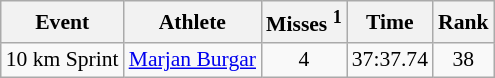<table class="wikitable" style="font-size:90%">
<tr>
<th>Event</th>
<th>Athlete</th>
<th>Misses <sup>1</sup></th>
<th>Time</th>
<th>Rank</th>
</tr>
<tr>
<td>10 km Sprint</td>
<td><a href='#'>Marjan Burgar</a></td>
<td align="center">4</td>
<td align="center">37:37.74</td>
<td align="center">38</td>
</tr>
</table>
